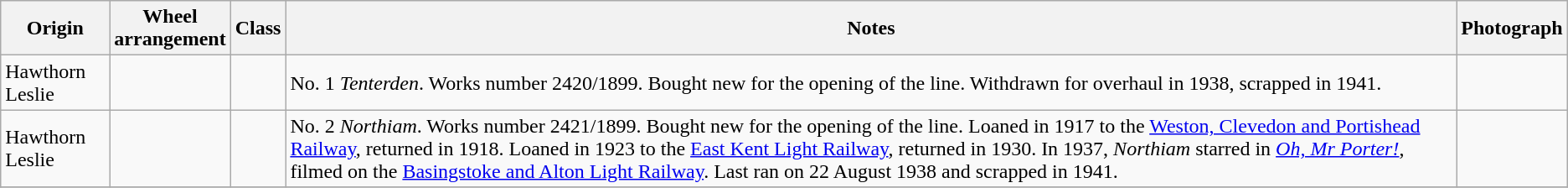<table class="wikitable">
<tr>
<th>Origin</th>
<th>Wheel<br>arrangement</th>
<th>Class</th>
<th>Notes</th>
<th>Photograph</th>
</tr>
<tr>
<td>Hawthorn Leslie</td>
<td></td>
<td></td>
<td>No. 1 <em>Tenterden</em>. Works number 2420/1899. Bought new for the opening of the line. Withdrawn for overhaul in 1938, scrapped in 1941.</td>
<td></td>
</tr>
<tr>
<td>Hawthorn Leslie</td>
<td></td>
<td></td>
<td>No. 2 <em>Northiam</em>. Works number 2421/1899. Bought new for the opening of the line. Loaned in 1917 to the <a href='#'>Weston, Clevedon and Portishead Railway</a>, returned in 1918. Loaned in 1923 to the <a href='#'>East Kent Light Railway</a>, returned in 1930. In 1937, <em>Northiam</em> starred in <em><a href='#'>Oh, Mr Porter!</a></em>, filmed on the <a href='#'>Basingstoke and Alton Light Railway</a>. Last ran on 22 August 1938 and scrapped in 1941.</td>
<td></td>
</tr>
<tr>
</tr>
</table>
